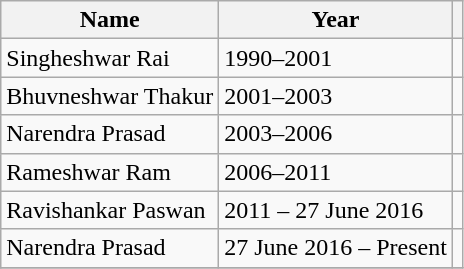<table class="wikitable">
<tr>
<th>Name</th>
<th>Year</th>
<th></th>
</tr>
<tr>
<td>Singheshwar Rai</td>
<td>1990–2001</td>
<td></td>
</tr>
<tr>
<td>Bhuvneshwar Thakur</td>
<td>2001–2003</td>
<td></td>
</tr>
<tr>
<td>Narendra Prasad</td>
<td>2003–2006</td>
<td></td>
</tr>
<tr>
<td>Rameshwar Ram</td>
<td>2006–2011</td>
<td></td>
</tr>
<tr>
<td>Ravishankar Paswan</td>
<td>2011 – 27 June 2016</td>
<td></td>
</tr>
<tr>
<td>Narendra Prasad</td>
<td>27 June 2016 – Present</td>
<td></td>
</tr>
<tr>
</tr>
</table>
